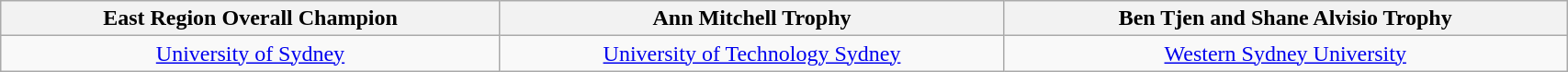<table class="wikitable unsortable" style="width:90%; font-size:100%; text-align:center;">
<tr>
<th><strong>East Region Overall Champion</strong></th>
<th><strong>Ann Mitchell Trophy</strong></th>
<th><strong>Ben Tjen and Shane Alvisio Trophy</strong></th>
</tr>
<tr>
<td><a href='#'>University of Sydney</a></td>
<td><a href='#'>University of Technology Sydney</a></td>
<td><a href='#'>Western Sydney University</a></td>
</tr>
</table>
